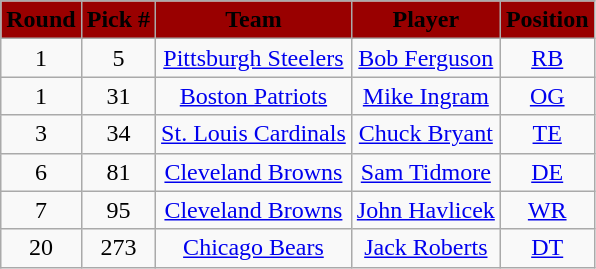<table class="wikitable" style="text-align:center">
<tr style="background:#900;">
<td><strong><span>Round</span></strong></td>
<td><strong><span>Pick #</span></strong></td>
<td><strong><span>Team</span></strong></td>
<td><strong><span>Player</span></strong></td>
<td><strong><span>Position</span></strong></td>
</tr>
<tr>
<td>1</td>
<td align=center>5</td>
<td><a href='#'>Pittsburgh Steelers</a></td>
<td><a href='#'>Bob Ferguson</a></td>
<td><a href='#'>RB</a></td>
</tr>
<tr>
<td>1</td>
<td align=center>31</td>
<td><a href='#'>Boston Patriots</a></td>
<td><a href='#'>Mike Ingram</a></td>
<td><a href='#'>OG</a></td>
</tr>
<tr>
<td>3</td>
<td align=center>34</td>
<td><a href='#'>St. Louis Cardinals</a></td>
<td><a href='#'>Chuck Bryant</a></td>
<td><a href='#'>TE</a></td>
</tr>
<tr>
<td>6</td>
<td align=center>81</td>
<td><a href='#'>Cleveland Browns</a></td>
<td><a href='#'>Sam Tidmore</a></td>
<td><a href='#'>DE</a></td>
</tr>
<tr>
<td>7</td>
<td align=center>95</td>
<td><a href='#'>Cleveland Browns</a></td>
<td><a href='#'>John Havlicek</a></td>
<td><a href='#'>WR</a></td>
</tr>
<tr>
<td>20</td>
<td align=center>273</td>
<td><a href='#'>Chicago Bears</a></td>
<td><a href='#'>Jack Roberts</a></td>
<td><a href='#'>DT</a></td>
</tr>
</table>
